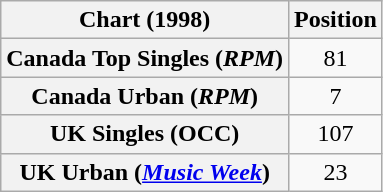<table class="wikitable sortable plainrowheaders" style="text-align:center">
<tr>
<th>Chart (1998)</th>
<th>Position</th>
</tr>
<tr>
<th scope="row">Canada Top Singles (<em>RPM</em>)</th>
<td>81</td>
</tr>
<tr>
<th scope="row">Canada Urban (<em>RPM</em>)</th>
<td>7</td>
</tr>
<tr>
<th scope="row">UK Singles (OCC)</th>
<td>107</td>
</tr>
<tr>
<th scope="row">UK Urban (<em><a href='#'>Music Week</a></em>)</th>
<td>23</td>
</tr>
</table>
